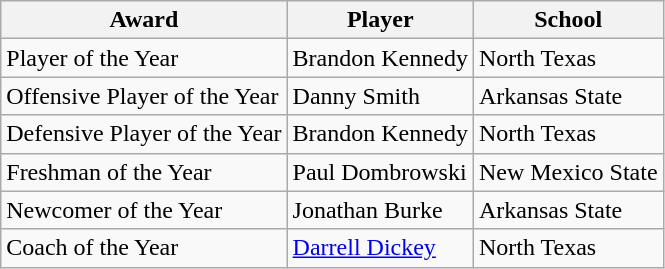<table class="wikitable sortable">
<tr>
<th>Award</th>
<th>Player</th>
<th>School</th>
</tr>
<tr>
<td>Player of the Year</td>
<td>Brandon Kennedy</td>
<td>North Texas</td>
</tr>
<tr>
<td>Offensive Player of the Year</td>
<td>Danny Smith</td>
<td>Arkansas State</td>
</tr>
<tr>
<td>Defensive Player of the Year</td>
<td>Brandon Kennedy</td>
<td>North Texas</td>
</tr>
<tr>
<td>Freshman of the Year</td>
<td>Paul Dombrowski</td>
<td>New Mexico State</td>
</tr>
<tr>
<td>Newcomer of the Year</td>
<td>Jonathan Burke</td>
<td>Arkansas State</td>
</tr>
<tr>
<td>Coach of the Year</td>
<td><a href='#'>Darrell Dickey</a></td>
<td>North Texas</td>
</tr>
</table>
